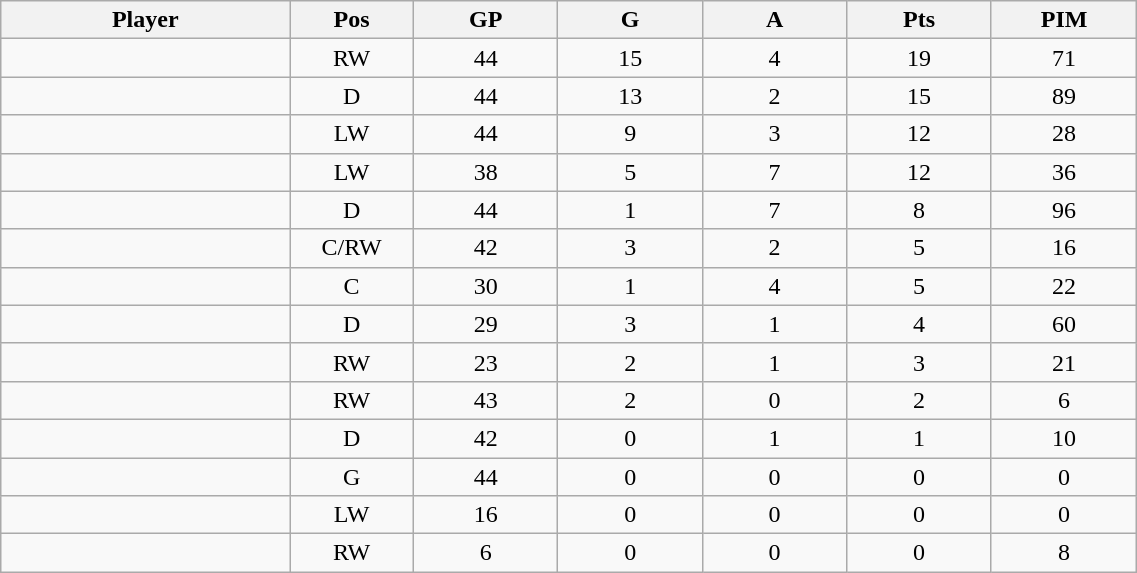<table class="wikitable sortable" width="60%">
<tr ALIGN="center">
<th bgcolor="#DDDDFF" width="10%">Player</th>
<th bgcolor="#DDDDFF" width="3%" title="Position">Pos</th>
<th bgcolor="#DDDDFF" width="5%" title="Games played">GP</th>
<th bgcolor="#DDDDFF" width="5%" title="Goals">G</th>
<th bgcolor="#DDDDFF" width="5%" title="Assists">A</th>
<th bgcolor="#DDDDFF" width="5%" title="Points">Pts</th>
<th bgcolor="#DDDDFF" width="5%" title="Penalties in Minutes">PIM</th>
</tr>
<tr align="center">
<td align="right"></td>
<td>RW</td>
<td>44</td>
<td>15</td>
<td>4</td>
<td>19</td>
<td>71</td>
</tr>
<tr align="center">
<td align="right"></td>
<td>D</td>
<td>44</td>
<td>13</td>
<td>2</td>
<td>15</td>
<td>89</td>
</tr>
<tr align="center">
<td align="right"></td>
<td>LW</td>
<td>44</td>
<td>9</td>
<td>3</td>
<td>12</td>
<td>28</td>
</tr>
<tr align="center">
<td align="right"></td>
<td>LW</td>
<td>38</td>
<td>5</td>
<td>7</td>
<td>12</td>
<td>36</td>
</tr>
<tr align="center">
<td align="right"></td>
<td>D</td>
<td>44</td>
<td>1</td>
<td>7</td>
<td>8</td>
<td>96</td>
</tr>
<tr align="center">
<td align="right"></td>
<td>C/RW</td>
<td>42</td>
<td>3</td>
<td>2</td>
<td>5</td>
<td>16</td>
</tr>
<tr align="center">
<td align="right"></td>
<td>C</td>
<td>30</td>
<td>1</td>
<td>4</td>
<td>5</td>
<td>22</td>
</tr>
<tr align="center">
<td align="right"></td>
<td>D</td>
<td>29</td>
<td>3</td>
<td>1</td>
<td>4</td>
<td>60</td>
</tr>
<tr align="center">
<td align="right"></td>
<td>RW</td>
<td>23</td>
<td>2</td>
<td>1</td>
<td>3</td>
<td>21</td>
</tr>
<tr align="center">
<td align="right"></td>
<td>RW</td>
<td>43</td>
<td>2</td>
<td>0</td>
<td>2</td>
<td>6</td>
</tr>
<tr align="center">
<td align="right"></td>
<td>D</td>
<td>42</td>
<td>0</td>
<td>1</td>
<td>1</td>
<td>10</td>
</tr>
<tr align="center">
<td align="right"></td>
<td>G</td>
<td>44</td>
<td>0</td>
<td>0</td>
<td>0</td>
<td>0</td>
</tr>
<tr align="center">
<td align="right"></td>
<td>LW</td>
<td>16</td>
<td>0</td>
<td>0</td>
<td>0</td>
<td>0</td>
</tr>
<tr align="center">
<td align="right"></td>
<td>RW</td>
<td>6</td>
<td>0</td>
<td>0</td>
<td>0</td>
<td>8</td>
</tr>
</table>
